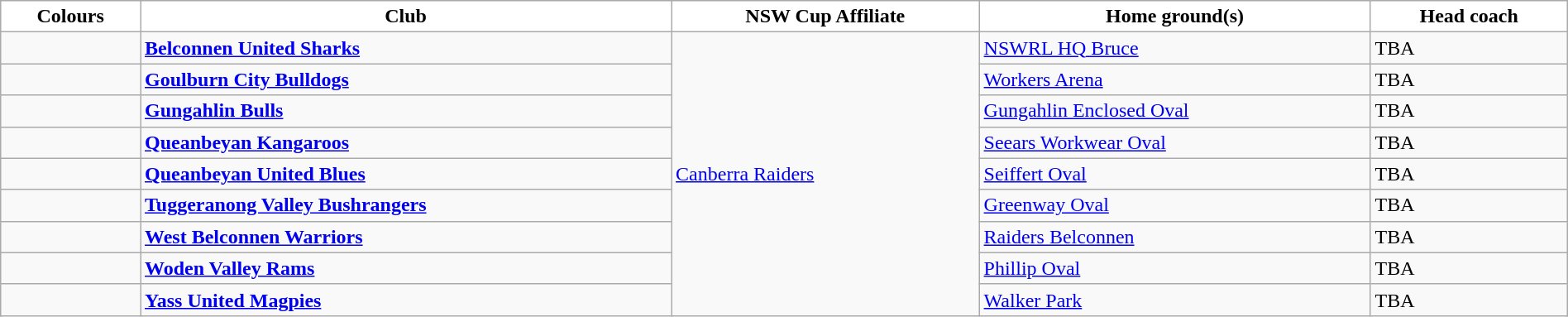<table class="wikitable" style="width:100%; ">
<tr>
<th style="background:white">Colours</th>
<th style="background:white">Club</th>
<th style="background:white">NSW Cup Affiliate</th>
<th style="background:white">Home ground(s)</th>
<th style="background:white">Head coach</th>
</tr>
<tr>
<td></td>
<td><strong><a href='#'>Belconnen United Sharks</a></strong></td>
<td rowspan="9"> <a href='#'>Canberra Raiders</a></td>
<td><a href='#'>NSWRL HQ Bruce</a></td>
<td>TBA</td>
</tr>
<tr>
<td></td>
<td><strong><a href='#'>Goulburn City Bulldogs</a></strong></td>
<td><a href='#'>Workers Arena</a></td>
<td>TBA</td>
</tr>
<tr>
<td></td>
<td><strong><a href='#'>Gungahlin Bulls</a></strong></td>
<td><a href='#'>Gungahlin Enclosed Oval</a></td>
<td>TBA</td>
</tr>
<tr>
<td></td>
<td><strong><a href='#'>Queanbeyan Kangaroos</a></strong></td>
<td><a href='#'>Seears Workwear Oval</a></td>
<td>TBA</td>
</tr>
<tr>
<td></td>
<td><strong><a href='#'>Queanbeyan United Blues</a></strong></td>
<td><a href='#'>Seiffert Oval</a></td>
<td>TBA</td>
</tr>
<tr>
<td></td>
<td><strong><a href='#'>Tuggeranong Valley Bushrangers</a></strong></td>
<td><a href='#'>Greenway Oval</a></td>
<td>TBA</td>
</tr>
<tr>
<td></td>
<td><strong><a href='#'>West Belconnen Warriors</a></strong></td>
<td><a href='#'>Raiders Belconnen</a></td>
<td>TBA</td>
</tr>
<tr>
<td></td>
<td><strong><a href='#'>Woden Valley Rams</a></strong></td>
<td><a href='#'>Phillip Oval</a></td>
<td>TBA</td>
</tr>
<tr>
<td></td>
<td><strong><a href='#'>Yass United Magpies</a></strong></td>
<td><a href='#'>Walker Park</a></td>
<td>TBA</td>
</tr>
</table>
